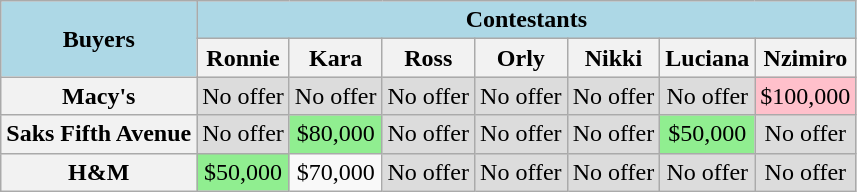<table class="wikitable" style="text-align:center">
<tr style="background:lightblue;">
<td rowspan="2"><strong>Buyers</strong></td>
<td colspan="7"><strong>Contestants</strong></td>
</tr>
<tr>
<th>Ronnie</th>
<th>Kara</th>
<th>Ross</th>
<th>Orly</th>
<th>Nikki</th>
<th>Luciana</th>
<th>Nzimiro</th>
</tr>
<tr>
<th>Macy's</th>
<td bgcolor=#DCDCDC>No offer</td>
<td bgcolor=#DCDCDC>No offer</td>
<td bgcolor=#DCDCDC>No offer</td>
<td bgcolor=#DCDCDC>No offer</td>
<td bgcolor=#DCDCDC>No offer</td>
<td bgcolor=#DCDCDC>No offer</td>
<td style="background:pink;">$100,000</td>
</tr>
<tr>
<th>Saks Fifth Avenue</th>
<td bgcolor=#DCDCDC>No offer</td>
<td style="background:lightgreen;">$80,000</td>
<td bgcolor=#DCDCDC>No offer</td>
<td bgcolor=#DCDCDC>No offer</td>
<td bgcolor=#DCDCDC>No offer</td>
<td style="background:lightgreen;">$50,000</td>
<td bgcolor=#DCDCDC>No offer</td>
</tr>
<tr>
<th>H&M</th>
<td style="background:lightgreen;">$50,000</td>
<td>$70,000</td>
<td bgcolor=#DCDCDC>No offer</td>
<td bgcolor=#DCDCDC>No offer</td>
<td bgcolor=#DCDCDC>No offer</td>
<td bgcolor=#DCDCDC>No offer</td>
<td bgcolor=#DCDCDC>No offer</td>
</tr>
</table>
